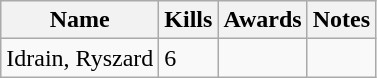<table class=wikitable>
<tr>
<th>Name</th>
<th>Kills</th>
<th>Awards</th>
<th>Notes</th>
</tr>
<tr>
<td>Idrain, Ryszard</td>
<td>6</td>
<td></td>
<td></td>
</tr>
</table>
